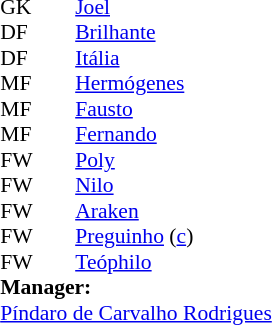<table style="font-size: 90%" cellspacing="0" cellpadding="0" align=center>
<tr>
<th width="25"></th>
<th width="25"></th>
</tr>
<tr>
<td>GK</td>
<td></td>
<td><a href='#'>Joel</a></td>
</tr>
<tr>
<td>DF</td>
<td></td>
<td><a href='#'>Brilhante</a></td>
</tr>
<tr>
<td>DF</td>
<td></td>
<td><a href='#'>Itália</a></td>
</tr>
<tr>
<td>MF</td>
<td></td>
<td><a href='#'>Hermógenes</a></td>
</tr>
<tr>
<td>MF</td>
<td></td>
<td><a href='#'>Fausto</a></td>
</tr>
<tr>
<td>MF</td>
<td></td>
<td><a href='#'>Fernando</a></td>
</tr>
<tr>
<td>FW</td>
<td></td>
<td><a href='#'>Poly</a></td>
</tr>
<tr>
<td>FW</td>
<td></td>
<td><a href='#'>Nilo</a></td>
</tr>
<tr>
<td>FW</td>
<td></td>
<td><a href='#'>Araken</a></td>
</tr>
<tr>
<td>FW</td>
<td></td>
<td><a href='#'>Preguinho</a> (<a href='#'>c</a>)</td>
</tr>
<tr>
<td>FW</td>
<td></td>
<td><a href='#'>Teóphilo</a></td>
</tr>
<tr>
<td colspan=3><strong>Manager:</strong></td>
</tr>
<tr>
<td colspan=4><a href='#'>Píndaro de Carvalho Rodrigues</a></td>
</tr>
</table>
